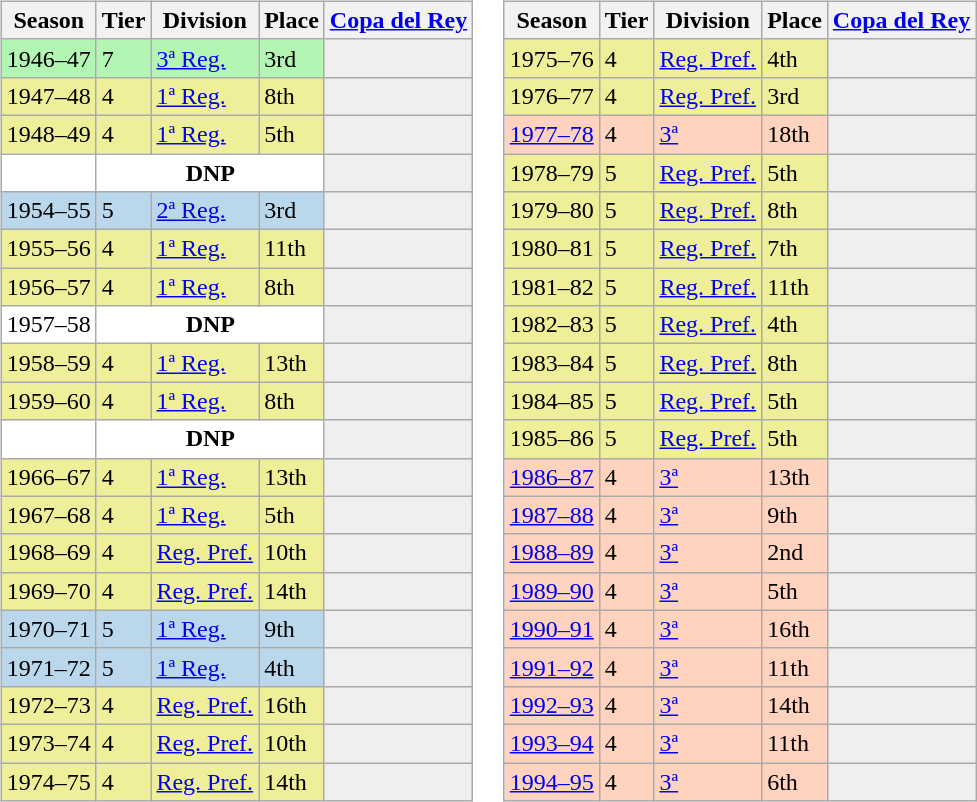<table>
<tr>
<td valign="top" width=0%><br><table class="wikitable">
<tr style="background:#f0f6fa;">
<th>Season</th>
<th>Tier</th>
<th>Division</th>
<th>Place</th>
<th><a href='#'>Copa del Rey</a></th>
</tr>
<tr>
<td style="background:#B3F5B3;">1946–47</td>
<td style="background:#B3F5B3;">7</td>
<td style="background:#B3F5B3;"><a href='#'>3ª Reg.</a></td>
<td style="background:#B3F5B3;">3rd</td>
<th style="background:#efefef;"></th>
</tr>
<tr>
<td style="background:#EFEF99;">1947–48</td>
<td style="background:#EFEF99;">4</td>
<td style="background:#EFEF99;"><a href='#'>1ª Reg.</a></td>
<td style="background:#EFEF99;">8th</td>
<th style="background:#efefef;"></th>
</tr>
<tr>
<td style="background:#EFEF99;">1948–49</td>
<td style="background:#EFEF99;">4</td>
<td style="background:#EFEF99;"><a href='#'>1ª Reg.</a></td>
<td style="background:#EFEF99;">5th</td>
<th style="background:#efefef;"></th>
</tr>
<tr>
<td style="background:#FFFFFF;"></td>
<th style="background:#FFFFFF;" colspan="3">DNP</th>
<th style="background:#efefef;"></th>
</tr>
<tr>
<td style="background:#BBD7EC;">1954–55</td>
<td style="background:#BBD7EC;">5</td>
<td style="background:#BBD7EC;"><a href='#'>2ª Reg.</a></td>
<td style="background:#BBD7EC;">3rd</td>
<th style="background:#efefef;"></th>
</tr>
<tr>
<td style="background:#EFEF99;">1955–56</td>
<td style="background:#EFEF99;">4</td>
<td style="background:#EFEF99;"><a href='#'>1ª Reg.</a></td>
<td style="background:#EFEF99;">11th</td>
<th style="background:#efefef;"></th>
</tr>
<tr>
<td style="background:#EFEF99;">1956–57</td>
<td style="background:#EFEF99;">4</td>
<td style="background:#EFEF99;"><a href='#'>1ª Reg.</a></td>
<td style="background:#EFEF99;">8th</td>
<th style="background:#efefef;"></th>
</tr>
<tr>
<td style="background:#FFFFFF;">1957–58</td>
<th style="background:#FFFFFF;" colspan="3">DNP</th>
<th style="background:#efefef;"></th>
</tr>
<tr>
<td style="background:#EFEF99;">1958–59</td>
<td style="background:#EFEF99;">4</td>
<td style="background:#EFEF99;"><a href='#'>1ª Reg.</a></td>
<td style="background:#EFEF99;">13th</td>
<th style="background:#efefef;"></th>
</tr>
<tr>
<td style="background:#EFEF99;">1959–60</td>
<td style="background:#EFEF99;">4</td>
<td style="background:#EFEF99;"><a href='#'>1ª Reg.</a></td>
<td style="background:#EFEF99;">8th</td>
<th style="background:#efefef;"></th>
</tr>
<tr>
<td style="background:#FFFFFF;"></td>
<th style="background:#FFFFFF;" colspan="3">DNP</th>
<th style="background:#efefef;"></th>
</tr>
<tr>
<td style="background:#EFEF99;">1966–67</td>
<td style="background:#EFEF99;">4</td>
<td style="background:#EFEF99;"><a href='#'>1ª Reg.</a></td>
<td style="background:#EFEF99;">13th</td>
<th style="background:#efefef;"></th>
</tr>
<tr>
<td style="background:#EFEF99;">1967–68</td>
<td style="background:#EFEF99;">4</td>
<td style="background:#EFEF99;"><a href='#'>1ª Reg.</a></td>
<td style="background:#EFEF99;">5th</td>
<th style="background:#efefef;"></th>
</tr>
<tr>
<td style="background:#EFEF99;">1968–69</td>
<td style="background:#EFEF99;">4</td>
<td style="background:#EFEF99;"><a href='#'>Reg. Pref.</a></td>
<td style="background:#EFEF99;">10th</td>
<th style="background:#efefef;"></th>
</tr>
<tr>
<td style="background:#EFEF99;">1969–70</td>
<td style="background:#EFEF99;">4</td>
<td style="background:#EFEF99;"><a href='#'>Reg. Pref.</a></td>
<td style="background:#EFEF99;">14th</td>
<th style="background:#efefef;"></th>
</tr>
<tr>
<td style="background:#BBD7EC;">1970–71</td>
<td style="background:#BBD7EC;">5</td>
<td style="background:#BBD7EC;"><a href='#'>1ª Reg.</a></td>
<td style="background:#BBD7EC;">9th</td>
<th style="background:#efefef;"></th>
</tr>
<tr>
<td style="background:#BBD7EC;">1971–72</td>
<td style="background:#BBD7EC;">5</td>
<td style="background:#BBD7EC;"><a href='#'>1ª Reg.</a></td>
<td style="background:#BBD7EC;">4th</td>
<th style="background:#efefef;"></th>
</tr>
<tr>
<td style="background:#EFEF99;">1972–73</td>
<td style="background:#EFEF99;">4</td>
<td style="background:#EFEF99;"><a href='#'>Reg. Pref.</a></td>
<td style="background:#EFEF99;">16th</td>
<th style="background:#efefef;"></th>
</tr>
<tr>
<td style="background:#EFEF99;">1973–74</td>
<td style="background:#EFEF99;">4</td>
<td style="background:#EFEF99;"><a href='#'>Reg. Pref.</a></td>
<td style="background:#EFEF99;">10th</td>
<th style="background:#efefef;"></th>
</tr>
<tr>
<td style="background:#EFEF99;">1974–75</td>
<td style="background:#EFEF99;">4</td>
<td style="background:#EFEF99;"><a href='#'>Reg. Pref.</a></td>
<td style="background:#EFEF99;">14th</td>
<th style="background:#efefef;"></th>
</tr>
</table>
</td>
<td valign="top" width=0%><br><table class="wikitable">
<tr style="background:#f0f6fa;">
<th>Season</th>
<th>Tier</th>
<th>Division</th>
<th>Place</th>
<th><a href='#'>Copa del Rey</a></th>
</tr>
<tr>
<td style="background:#EFEF99;">1975–76</td>
<td style="background:#EFEF99;">4</td>
<td style="background:#EFEF99;"><a href='#'>Reg. Pref.</a></td>
<td style="background:#EFEF99;">4th</td>
<th style="background:#efefef;"></th>
</tr>
<tr>
<td style="background:#EFEF99;">1976–77</td>
<td style="background:#EFEF99;">4</td>
<td style="background:#EFEF99;"><a href='#'>Reg. Pref.</a></td>
<td style="background:#EFEF99;">3rd</td>
<th style="background:#efefef;"></th>
</tr>
<tr>
<td style="background:#FFD3BD;"><a href='#'>1977–78</a></td>
<td style="background:#FFD3BD;">4</td>
<td style="background:#FFD3BD;"><a href='#'>3ª</a></td>
<td style="background:#FFD3BD;">18th</td>
<th style="background:#efefef;"></th>
</tr>
<tr>
<td style="background:#EFEF99;">1978–79</td>
<td style="background:#EFEF99;">5</td>
<td style="background:#EFEF99;"><a href='#'>Reg. Pref.</a></td>
<td style="background:#EFEF99;">5th</td>
<th style="background:#efefef;"></th>
</tr>
<tr>
<td style="background:#EFEF99;">1979–80</td>
<td style="background:#EFEF99;">5</td>
<td style="background:#EFEF99;"><a href='#'>Reg. Pref.</a></td>
<td style="background:#EFEF99;">8th</td>
<th style="background:#efefef;"></th>
</tr>
<tr>
<td style="background:#EFEF99;">1980–81</td>
<td style="background:#EFEF99;">5</td>
<td style="background:#EFEF99;"><a href='#'>Reg. Pref.</a></td>
<td style="background:#EFEF99;">7th</td>
<th style="background:#efefef;"></th>
</tr>
<tr>
<td style="background:#EFEF99;">1981–82</td>
<td style="background:#EFEF99;">5</td>
<td style="background:#EFEF99;"><a href='#'>Reg. Pref.</a></td>
<td style="background:#EFEF99;">11th</td>
<th style="background:#efefef;"></th>
</tr>
<tr>
<td style="background:#EFEF99;">1982–83</td>
<td style="background:#EFEF99;">5</td>
<td style="background:#EFEF99;"><a href='#'>Reg. Pref.</a></td>
<td style="background:#EFEF99;">4th</td>
<th style="background:#efefef;"></th>
</tr>
<tr>
<td style="background:#EFEF99;">1983–84</td>
<td style="background:#EFEF99;">5</td>
<td style="background:#EFEF99;"><a href='#'>Reg. Pref.</a></td>
<td style="background:#EFEF99;">8th</td>
<th style="background:#efefef;"></th>
</tr>
<tr>
<td style="background:#EFEF99;">1984–85</td>
<td style="background:#EFEF99;">5</td>
<td style="background:#EFEF99;"><a href='#'>Reg. Pref.</a></td>
<td style="background:#EFEF99;">5th</td>
<th style="background:#efefef;"></th>
</tr>
<tr>
<td style="background:#EFEF99;">1985–86</td>
<td style="background:#EFEF99;">5</td>
<td style="background:#EFEF99;"><a href='#'>Reg. Pref.</a></td>
<td style="background:#EFEF99;">5th</td>
<th style="background:#efefef;"></th>
</tr>
<tr>
<td style="background:#FFD3BD;"><a href='#'>1986–87</a></td>
<td style="background:#FFD3BD;">4</td>
<td style="background:#FFD3BD;"><a href='#'>3ª</a></td>
<td style="background:#FFD3BD;">13th</td>
<th style="background:#efefef;"></th>
</tr>
<tr>
<td style="background:#FFD3BD;"><a href='#'>1987–88</a></td>
<td style="background:#FFD3BD;">4</td>
<td style="background:#FFD3BD;"><a href='#'>3ª</a></td>
<td style="background:#FFD3BD;">9th</td>
<th style="background:#efefef;"></th>
</tr>
<tr>
<td style="background:#FFD3BD;"><a href='#'>1988–89</a></td>
<td style="background:#FFD3BD;">4</td>
<td style="background:#FFD3BD;"><a href='#'>3ª</a></td>
<td style="background:#FFD3BD;">2nd</td>
<th style="background:#efefef;"></th>
</tr>
<tr>
<td style="background:#FFD3BD;"><a href='#'>1989–90</a></td>
<td style="background:#FFD3BD;">4</td>
<td style="background:#FFD3BD;"><a href='#'>3ª</a></td>
<td style="background:#FFD3BD;">5th</td>
<th style="background:#efefef;"></th>
</tr>
<tr>
<td style="background:#FFD3BD;"><a href='#'>1990–91</a></td>
<td style="background:#FFD3BD;">4</td>
<td style="background:#FFD3BD;"><a href='#'>3ª</a></td>
<td style="background:#FFD3BD;">16th</td>
<th style="background:#efefef;"></th>
</tr>
<tr>
<td style="background:#FFD3BD;"><a href='#'>1991–92</a></td>
<td style="background:#FFD3BD;">4</td>
<td style="background:#FFD3BD;"><a href='#'>3ª</a></td>
<td style="background:#FFD3BD;">11th</td>
<th style="background:#efefef;"></th>
</tr>
<tr>
<td style="background:#FFD3BD;"><a href='#'>1992–93</a></td>
<td style="background:#FFD3BD;">4</td>
<td style="background:#FFD3BD;"><a href='#'>3ª</a></td>
<td style="background:#FFD3BD;">14th</td>
<th style="background:#efefef;"></th>
</tr>
<tr>
<td style="background:#FFD3BD;"><a href='#'>1993–94</a></td>
<td style="background:#FFD3BD;">4</td>
<td style="background:#FFD3BD;"><a href='#'>3ª</a></td>
<td style="background:#FFD3BD;">11th</td>
<th style="background:#efefef;"></th>
</tr>
<tr>
<td style="background:#FFD3BD;"><a href='#'>1994–95</a></td>
<td style="background:#FFD3BD;">4</td>
<td style="background:#FFD3BD;"><a href='#'>3ª</a></td>
<td style="background:#FFD3BD;">6th</td>
<th style="background:#efefef;"></th>
</tr>
</table>
</td>
</tr>
</table>
